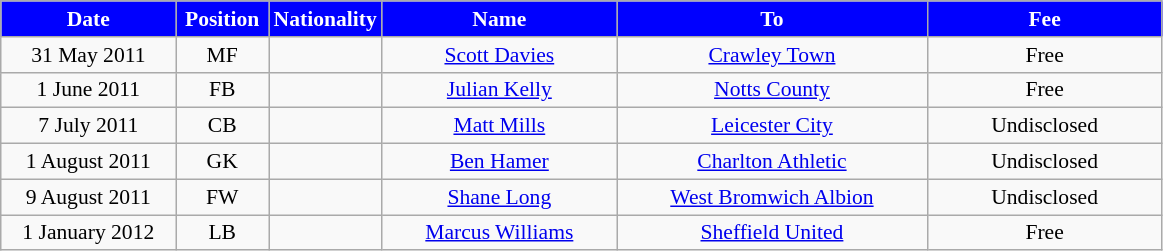<table class="wikitable"  style="text-align:center; font-size:90%; ">
<tr>
<th style="background:#00f; color:white; width:110px;">Date</th>
<th style="background:#00f; color:white; width:55px;">Position</th>
<th style="background:#00f; color:white; width:55px;">Nationality</th>
<th style="background:#00f; color:white; width:150px;">Name</th>
<th style="background:#00f; color:white; width:200px;">To</th>
<th style="background:#00f; color:white; width:150px;">Fee</th>
</tr>
<tr>
<td>31 May 2011</td>
<td>MF</td>
<td></td>
<td><a href='#'>Scott Davies</a></td>
<td><a href='#'>Crawley Town</a></td>
<td>Free</td>
</tr>
<tr>
<td>1 June 2011</td>
<td>FB</td>
<td></td>
<td><a href='#'>Julian Kelly</a></td>
<td><a href='#'>Notts County</a></td>
<td>Free</td>
</tr>
<tr>
<td>7 July 2011</td>
<td>CB</td>
<td></td>
<td><a href='#'>Matt Mills</a></td>
<td><a href='#'>Leicester City</a></td>
<td>Undisclosed</td>
</tr>
<tr>
<td>1 August 2011</td>
<td>GK</td>
<td></td>
<td><a href='#'>Ben Hamer</a></td>
<td><a href='#'>Charlton Athletic</a></td>
<td>Undisclosed</td>
</tr>
<tr>
<td>9 August 2011</td>
<td>FW</td>
<td></td>
<td><a href='#'>Shane Long</a></td>
<td><a href='#'>West Bromwich Albion</a></td>
<td>Undisclosed</td>
</tr>
<tr>
<td>1 January 2012</td>
<td>LB</td>
<td></td>
<td><a href='#'>Marcus Williams</a></td>
<td><a href='#'>Sheffield United</a></td>
<td>Free</td>
</tr>
</table>
